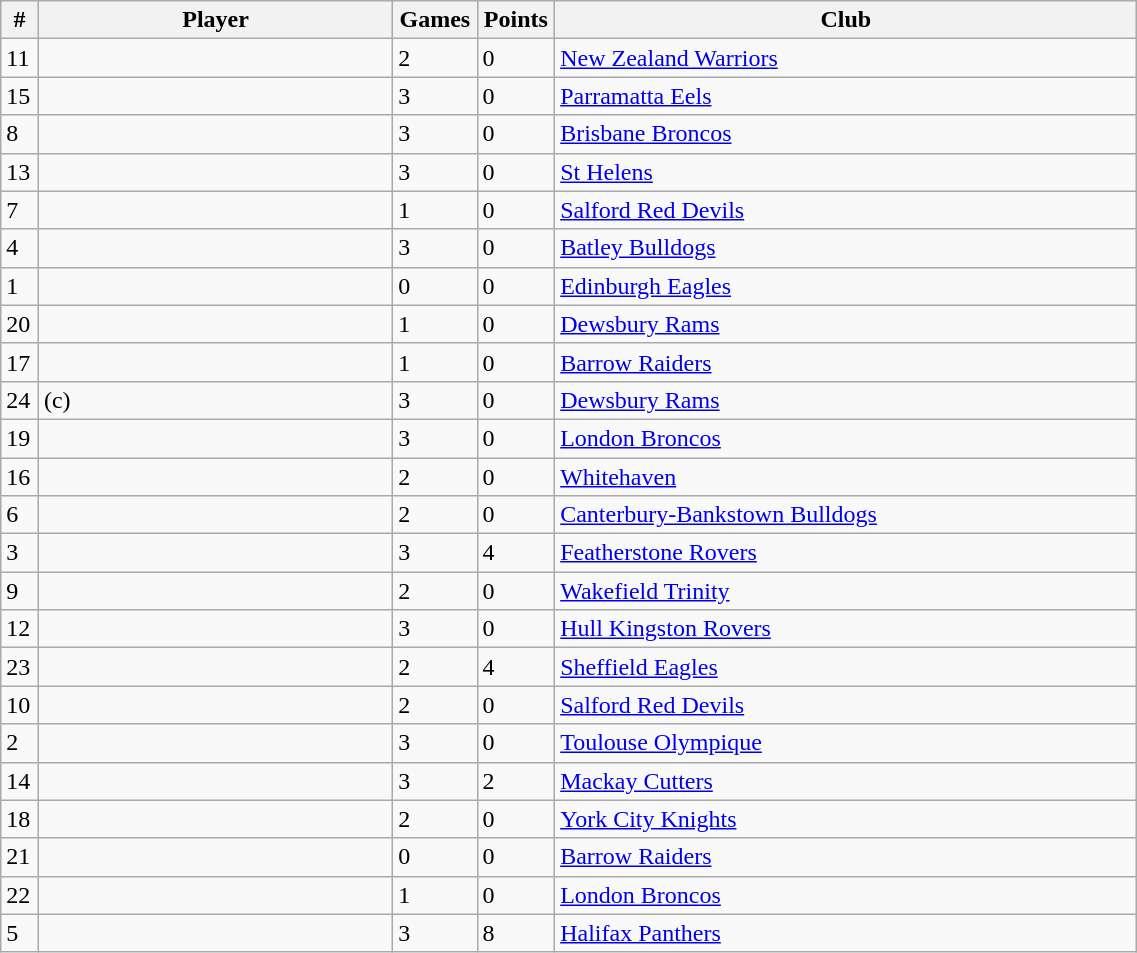<table class="wikitable sortable" style="width:60%;text-align:left">
<tr>
<th width=2%>#</th>
<th width=28%>Player</th>
<th width=2%>Games</th>
<th width=2%>Points</th>
<th width=46%>Club</th>
</tr>
<tr>
<td>11</td>
<td></td>
<td>2</td>
<td>0</td>
<td> <a href='#'>New Zealand Warriors</a></td>
</tr>
<tr>
<td>15</td>
<td></td>
<td>3</td>
<td>0</td>
<td> <a href='#'>Parramatta Eels</a></td>
</tr>
<tr>
<td>8</td>
<td></td>
<td>3</td>
<td>0</td>
<td> <a href='#'>Brisbane Broncos</a></td>
</tr>
<tr>
<td>13</td>
<td></td>
<td>3</td>
<td>0</td>
<td> <a href='#'> St Helens</a></td>
</tr>
<tr>
<td>7</td>
<td></td>
<td>1</td>
<td>0</td>
<td> <a href='#'>Salford Red Devils</a></td>
</tr>
<tr>
<td>4</td>
<td></td>
<td>3</td>
<td>0</td>
<td> <a href='#'>Batley Bulldogs</a></td>
</tr>
<tr>
<td>1</td>
<td></td>
<td>0</td>
<td>0</td>
<td> <a href='#'>Edinburgh Eagles</a></td>
</tr>
<tr>
<td>20</td>
<td></td>
<td>1</td>
<td>0</td>
<td> <a href='#'>Dewsbury Rams</a></td>
</tr>
<tr>
<td>17</td>
<td></td>
<td>1</td>
<td>0</td>
<td> <a href='#'>Barrow Raiders</a></td>
</tr>
<tr>
<td>24</td>
<td> (c)</td>
<td>3</td>
<td>0</td>
<td> <a href='#'>Dewsbury Rams</a></td>
</tr>
<tr>
<td>19</td>
<td></td>
<td>3</td>
<td>0</td>
<td> <a href='#'>London Broncos</a></td>
</tr>
<tr>
<td>16</td>
<td></td>
<td>2</td>
<td>0</td>
<td> <a href='#'>Whitehaven</a></td>
</tr>
<tr>
<td>6</td>
<td></td>
<td>2</td>
<td>0</td>
<td> <a href='#'>Canterbury-Bankstown Bulldogs</a></td>
</tr>
<tr>
<td>3</td>
<td></td>
<td>3</td>
<td>4</td>
<td> <a href='#'>Featherstone Rovers</a></td>
</tr>
<tr>
<td>9</td>
<td></td>
<td>2</td>
<td>0</td>
<td> <a href='#'>Wakefield Trinity</a></td>
</tr>
<tr>
<td>12</td>
<td></td>
<td>3</td>
<td>0</td>
<td> <a href='#'>Hull Kingston Rovers</a></td>
</tr>
<tr>
<td>23</td>
<td></td>
<td>2</td>
<td>4</td>
<td> <a href='#'>Sheffield Eagles</a></td>
</tr>
<tr>
<td>10</td>
<td></td>
<td>2</td>
<td>0</td>
<td> <a href='#'>Salford Red Devils</a></td>
</tr>
<tr>
<td>2</td>
<td></td>
<td>3</td>
<td>0</td>
<td> <a href='#'>Toulouse Olympique</a></td>
</tr>
<tr>
<td>14</td>
<td></td>
<td>3</td>
<td>2</td>
<td> <a href='#'>Mackay Cutters</a></td>
</tr>
<tr>
<td>18</td>
<td></td>
<td>2</td>
<td>0</td>
<td> <a href='#'>York City Knights</a></td>
</tr>
<tr>
<td>21</td>
<td></td>
<td>0</td>
<td>0</td>
<td> <a href='#'>Barrow Raiders</a></td>
</tr>
<tr>
<td>22</td>
<td></td>
<td>1</td>
<td>0</td>
<td> <a href='#'>London Broncos</a></td>
</tr>
<tr>
<td>5</td>
<td></td>
<td>3</td>
<td>8</td>
<td> <a href='#'>Halifax Panthers</a></td>
</tr>
</table>
